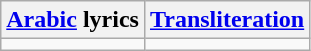<table class="wikitable">
<tr>
<th><a href='#'>Arabic</a> lyrics</th>
<th><a href='#'>Transliteration</a></th>
</tr>
<tr style="vertical-align:top; white-space:nowrap;">
<td></td>
<td></td>
</tr>
</table>
